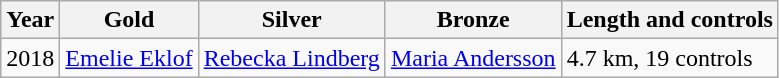<table class="wikitable">
<tr>
<th>Year</th>
<th>Gold</th>
<th>Silver</th>
<th>Bronze</th>
<th>Length and controls</th>
</tr>
<tr>
<td>2018</td>
<td> <a href='#'>Emelie Eklof</a></td>
<td> <a href='#'>Rebecka Lindberg</a></td>
<td> <a href='#'>Maria Andersson</a></td>
<td>4.7 km, 19 controls</td>
</tr>
</table>
